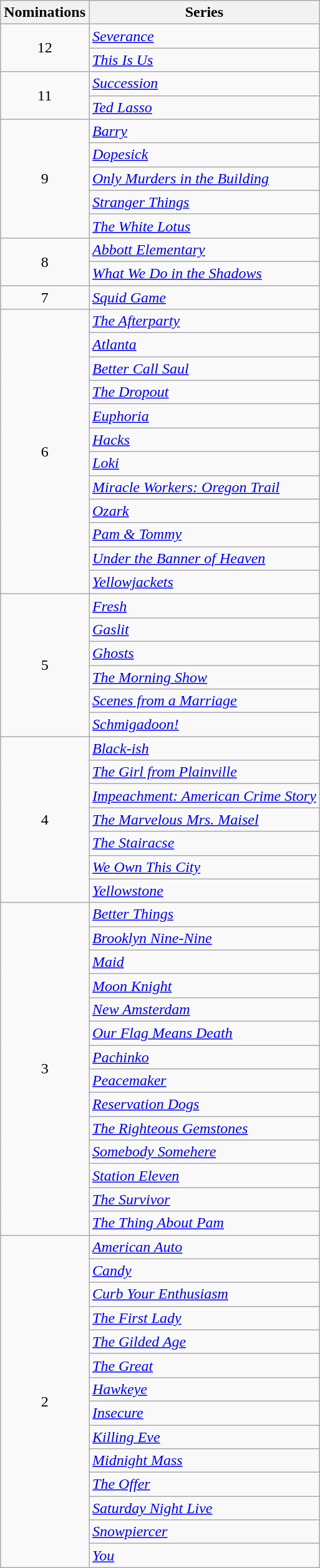<table class="wikitable">
<tr>
<th scope="col" style="width:55px;">Nominations</th>
<th scope="col" style="text-align:center;">Series</th>
</tr>
<tr>
<td rowspan="2" style="text-align:center">12</td>
<td><em><a href='#'>Severance</a></em></td>
</tr>
<tr>
<td><em><a href='#'>This Is Us</a></em></td>
</tr>
<tr>
<td rowspan="2" style="text-align:center">11</td>
<td><em><a href='#'>Succession</a></em></td>
</tr>
<tr>
<td><em><a href='#'>Ted Lasso</a></em></td>
</tr>
<tr>
<td rowspan="5" style="text-align:center">9</td>
<td><em><a href='#'>Barry</a></em></td>
</tr>
<tr>
<td><em><a href='#'>Dopesick</a></em></td>
</tr>
<tr>
<td><em><a href='#'>Only Murders in the Building</a></em></td>
</tr>
<tr>
<td><em><a href='#'>Stranger Things</a></em></td>
</tr>
<tr>
<td><em><a href='#'>The White Lotus</a></em></td>
</tr>
<tr>
<td rowspan="2" style="text-align:center">8</td>
<td><em><a href='#'>Abbott Elementary</a></em></td>
</tr>
<tr>
<td><em><a href='#'>What We Do in the Shadows</a></em></td>
</tr>
<tr>
<td rowspan="1" style="text-align:center">7</td>
<td><em><a href='#'>Squid Game</a></em></td>
</tr>
<tr>
<td rowspan="12" style="text-align:center">6</td>
<td><em><a href='#'>The Afterparty</a></em></td>
</tr>
<tr>
<td><em><a href='#'>Atlanta</a></em></td>
</tr>
<tr>
<td><em><a href='#'>Better Call Saul</a></em></td>
</tr>
<tr>
<td><em><a href='#'>The Dropout</a></em></td>
</tr>
<tr>
<td><em><a href='#'>Euphoria</a></em></td>
</tr>
<tr>
<td><em><a href='#'>Hacks</a></em></td>
</tr>
<tr>
<td><em><a href='#'>Loki</a></em></td>
</tr>
<tr>
<td><em><a href='#'>Miracle Workers: Oregon Trail</a></em></td>
</tr>
<tr>
<td><em><a href='#'>Ozark</a></em></td>
</tr>
<tr>
<td><em><a href='#'>Pam & Tommy</a></em></td>
</tr>
<tr>
<td><em><a href='#'>Under the Banner of Heaven</a></em></td>
</tr>
<tr>
<td><em><a href='#'>Yellowjackets</a></em></td>
</tr>
<tr>
<td rowspan="6" style="text-align:center">5</td>
<td><em><a href='#'>Fresh</a></em></td>
</tr>
<tr>
<td><em><a href='#'>Gaslit</a></em></td>
</tr>
<tr>
<td><em><a href='#'>Ghosts</a></em></td>
</tr>
<tr>
<td><em><a href='#'>The Morning Show</a></em></td>
</tr>
<tr>
<td><em><a href='#'>Scenes from a Marriage</a></em></td>
</tr>
<tr>
<td><em><a href='#'>Schmigadoon!</a></em></td>
</tr>
<tr>
<td rowspan="7" style="text-align:center">4</td>
<td><em><a href='#'>Black-ish</a></em></td>
</tr>
<tr>
<td><em><a href='#'>The Girl from Plainville</a></em></td>
</tr>
<tr>
<td><em><a href='#'>Impeachment: American Crime Story</a></em></td>
</tr>
<tr>
<td><em><a href='#'>The Marvelous Mrs. Maisel</a></em></td>
</tr>
<tr>
<td><em><a href='#'>The Stairacse</a></em></td>
</tr>
<tr>
<td><em><a href='#'>We Own This City</a></em></td>
</tr>
<tr>
<td><em><a href='#'>Yellowstone</a></em></td>
</tr>
<tr>
<td rowspan="14" style="text-align:center">3</td>
<td><em><a href='#'>Better Things</a></em></td>
</tr>
<tr>
<td><em><a href='#'>Brooklyn Nine-Nine</a></em></td>
</tr>
<tr>
<td><em><a href='#'>Maid</a></em></td>
</tr>
<tr>
<td><em><a href='#'>Moon Knight</a></em></td>
</tr>
<tr>
<td><em><a href='#'>New Amsterdam</a></em></td>
</tr>
<tr>
<td><em><a href='#'>Our Flag Means Death</a></em></td>
</tr>
<tr>
<td><em><a href='#'>Pachinko</a></em></td>
</tr>
<tr>
<td><em><a href='#'>Peacemaker</a></em></td>
</tr>
<tr>
<td><em><a href='#'>Reservation Dogs</a></em></td>
</tr>
<tr>
<td><em><a href='#'>The Righteous Gemstones</a></em></td>
</tr>
<tr>
<td><em><a href='#'>Somebody Somehere</a></em></td>
</tr>
<tr>
<td><em><a href='#'>Station Eleven</a></em></td>
</tr>
<tr>
<td><em><a href='#'>The Survivor</a></em></td>
</tr>
<tr>
<td><em><a href='#'>The Thing About Pam</a></em></td>
</tr>
<tr>
<td rowspan="14" style="text-align:center">2</td>
<td><em><a href='#'>American Auto</a></em></td>
</tr>
<tr>
<td><em><a href='#'>Candy</a></em></td>
</tr>
<tr>
<td><em><a href='#'>Curb Your Enthusiasm</a></em></td>
</tr>
<tr>
<td><em><a href='#'>The First Lady</a></em></td>
</tr>
<tr>
<td><em><a href='#'>The Gilded Age</a></em></td>
</tr>
<tr>
<td><em><a href='#'>The Great</a></em></td>
</tr>
<tr>
<td><em><a href='#'>Hawkeye</a></em></td>
</tr>
<tr>
<td><em><a href='#'>Insecure</a></em></td>
</tr>
<tr>
<td><em><a href='#'>Killing Eve</a></em></td>
</tr>
<tr>
<td><em><a href='#'>Midnight Mass</a></em></td>
</tr>
<tr>
<td><em><a href='#'>The Offer</a></em></td>
</tr>
<tr>
<td><em><a href='#'>Saturday Night Live</a></em></td>
</tr>
<tr>
<td><em><a href='#'>Snowpiercer</a></em></td>
</tr>
<tr>
<td><em><a href='#'>You</a></em></td>
</tr>
</table>
